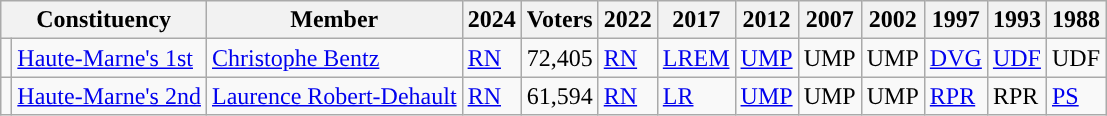<table class="wikitable sortable">
<tr>
<th colspan="2">Constituency</th>
<th>Member</th>
<th>2024</th>
<th>Voters</th>
<th>2022</th>
<th>2017</th>
<th>2012</th>
<th>2007</th>
<th>2002</th>
<th>1997</th>
<th>1993</th>
<th>1988</th>
</tr>
<tr>
<td style="background-color: "></td>
<td><a href='#'>Haute-Marne's 1st</a></td>
<td><a href='#'>Christophe Bentz</a></td>
<td><a href='#'>RN</a></td>
<td>72,405</td>
<td><a href='#'>RN</a></td>
<td><a href='#'>LREM</a></td>
<td><a href='#'>UMP</a></td>
<td>UMP</td>
<td>UMP</td>
<td><a href='#'>DVG</a></td>
<td><a href='#'>UDF</a></td>
<td>UDF</td>
</tr>
<tr>
<td style="background-color: "></td>
<td><a href='#'>Haute-Marne's 2nd</a></td>
<td><a href='#'>Laurence Robert-Dehault</a></td>
<td><a href='#'>RN</a></td>
<td>61,594</td>
<td><a href='#'>RN</a></td>
<td><a href='#'>LR</a></td>
<td><a href='#'>UMP</a></td>
<td>UMP</td>
<td>UMP</td>
<td><a href='#'>RPR</a></td>
<td>RPR</td>
<td><a href='#'>PS</a></td>
</tr>
</table>
